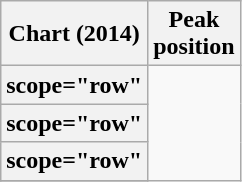<table class="wikitable sortable plainrowheaders" style="text-align:center;">
<tr>
<th scope="col">Chart (2014)</th>
<th scope="col">Peak<br>position</th>
</tr>
<tr>
<th>scope="row"</th>
</tr>
<tr>
<th>scope="row"</th>
</tr>
<tr>
<th>scope="row"</th>
</tr>
<tr>
</tr>
</table>
